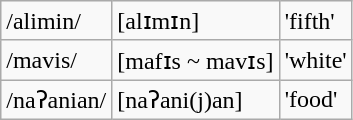<table class="wikitable">
<tr>
<td>/alimin/</td>
<td>[alɪmɪn]</td>
<td>'fifth'</td>
</tr>
<tr>
<td>/mavis/</td>
<td>[mafɪs ~ mavɪs]</td>
<td>'white'</td>
</tr>
<tr>
<td>/naʔanian/</td>
<td>[naʔani(j)an]</td>
<td>'food'</td>
</tr>
</table>
